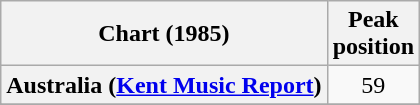<table class="wikitable sortable plainrowheaders" style="text-align:center">
<tr>
<th>Chart (1985)</th>
<th>Peak<br>position</th>
</tr>
<tr>
<th scope="row">Australia (<a href='#'>Kent Music Report</a>)</th>
<td>59</td>
</tr>
<tr>
</tr>
<tr>
</tr>
<tr>
</tr>
<tr>
</tr>
<tr>
</tr>
<tr>
</tr>
</table>
